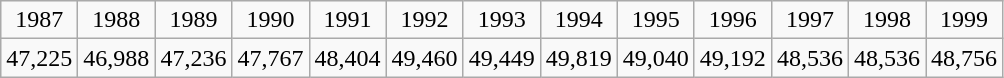<table class="wikitable" style="text-align:center">
<tr>
<td>1987</td>
<td>1988</td>
<td>1989</td>
<td>1990</td>
<td>1991</td>
<td>1992</td>
<td>1993</td>
<td>1994</td>
<td>1995</td>
<td>1996</td>
<td>1997</td>
<td>1998</td>
<td>1999</td>
</tr>
<tr>
<td>47,225</td>
<td>46,988</td>
<td>47,236</td>
<td>47,767</td>
<td>48,404</td>
<td>49,460</td>
<td>49,449</td>
<td>49,819</td>
<td>49,040</td>
<td>49,192</td>
<td>48,536</td>
<td>48,536</td>
<td>48,756</td>
</tr>
</table>
